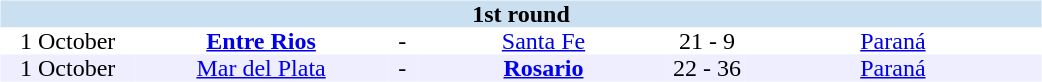<table table width=700>
<tr>
<td width=700 valign="top"><br><table border=0 cellspacing=0 cellpadding=0 style="font-size: 100%; border-collapse: collapse;" width=100%>
<tr bgcolor="#CADFF0">
<td style="font-size:100%"; align="center" colspan="6"><strong>1st round</strong></td>
</tr>
<tr align=center bgcolor=#FFFFFF>
<td width=90>1 October</td>
<td width=170><strong><a href='#'>Entre Rios</a></strong></td>
<td width=20>-</td>
<td width=170><a href='#'>Santa Fe</a></td>
<td width=50>21 - 9</td>
<td width=200><a href='#'>Paraná</a></td>
</tr>
<tr align=center bgcolor=#EEEEFF>
<td width=90>1 October</td>
<td width=170><a href='#'>Mar del Plata</a></td>
<td width=20>-</td>
<td width=170><strong><a href='#'>Rosario</a></strong></td>
<td width=50>22 - 36</td>
<td width=200><a href='#'>Paraná</a></td>
</tr>
</table>
</td>
</tr>
</table>
